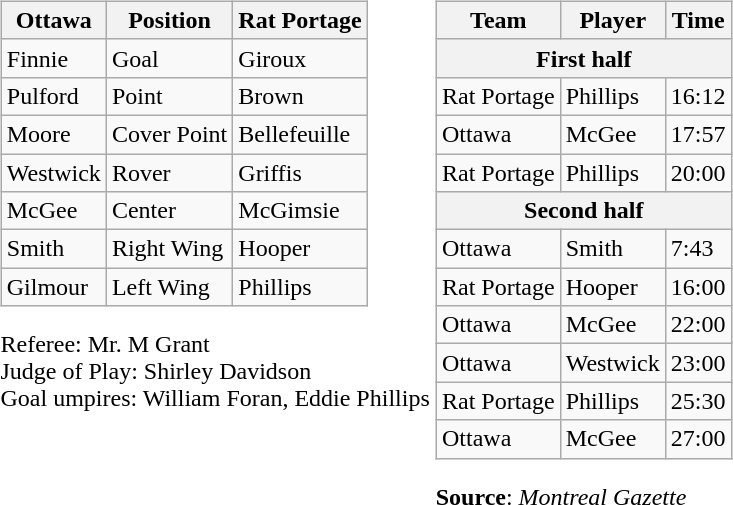<table>
<tr>
<td width="30%" style="vertical-align:top"><br><table class="wikitable">
<tr>
<th>Ottawa</th>
<th>Position</th>
<th>Rat Portage</th>
</tr>
<tr>
<td>Finnie</td>
<td>Goal</td>
<td>Giroux</td>
</tr>
<tr>
<td>Pulford</td>
<td>Point</td>
<td>Brown</td>
</tr>
<tr>
<td>Moore</td>
<td>Cover Point</td>
<td>Bellefeuille</td>
</tr>
<tr>
<td>Westwick</td>
<td>Rover</td>
<td>Griffis</td>
</tr>
<tr>
<td>McGee</td>
<td>Center</td>
<td>McGimsie</td>
</tr>
<tr>
<td>Smith</td>
<td>Right Wing</td>
<td>Hooper</td>
</tr>
<tr>
<td>Gilmour</td>
<td>Left Wing</td>
<td>Phillips</td>
</tr>
</table>
Referee: Mr. M Grant<br>Judge of Play: Shirley Davidson<br>Goal umpires: William Foran, Eddie Phillips</td>
<td style="vertical-align:top"><br><table class="wikitable">
<tr>
<th>Team</th>
<th>Player</th>
<th>Time</th>
</tr>
<tr>
<th colspan=3>First half</th>
</tr>
<tr>
<td>Rat Portage</td>
<td>Phillips</td>
<td>16:12</td>
</tr>
<tr>
<td>Ottawa</td>
<td>McGee</td>
<td>17:57</td>
</tr>
<tr>
<td>Rat Portage</td>
<td>Phillips</td>
<td>20:00</td>
</tr>
<tr>
<th colspan=3>Second half</th>
</tr>
<tr>
<td>Ottawa</td>
<td>Smith</td>
<td>7:43</td>
</tr>
<tr>
<td>Rat Portage</td>
<td>Hooper</td>
<td>16:00</td>
</tr>
<tr>
<td>Ottawa</td>
<td>McGee</td>
<td>22:00</td>
</tr>
<tr>
<td>Ottawa</td>
<td>Westwick</td>
<td>23:00</td>
</tr>
<tr>
<td>Rat Portage</td>
<td>Phillips</td>
<td>25:30</td>
</tr>
<tr>
<td>Ottawa</td>
<td>McGee</td>
<td>27:00</td>
</tr>
</table>
<strong>Source</strong>: <em>Montreal Gazette</em></td>
</tr>
</table>
